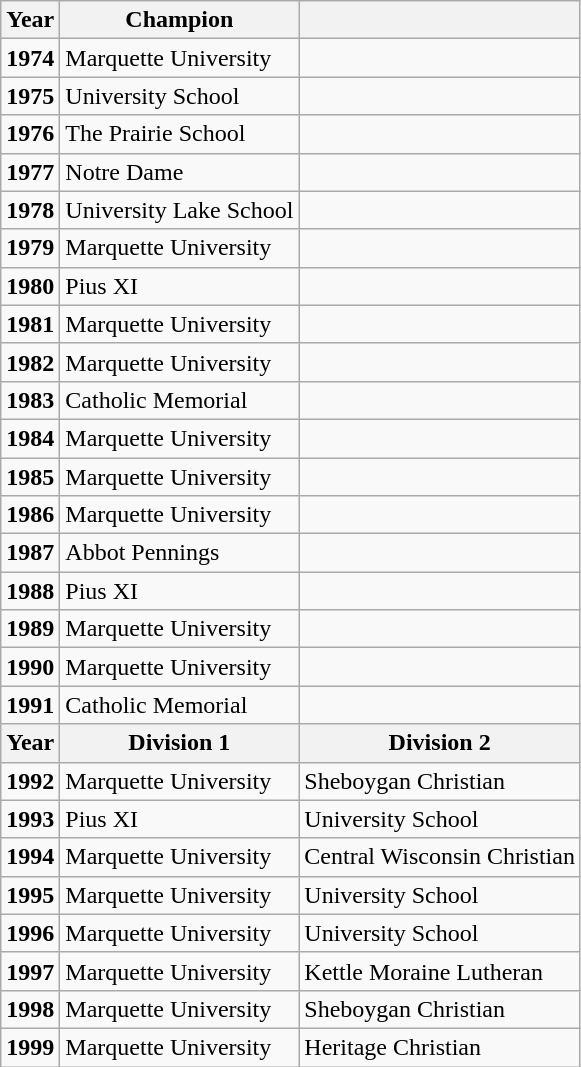<table class="wikitable mw-collapsible mw-collapsed">
<tr>
<th>Year</th>
<th>Champion</th>
<th></th>
</tr>
<tr>
<td><strong>1974</strong></td>
<td>Marquette University</td>
<td></td>
</tr>
<tr>
<td><strong>1975</strong></td>
<td>University School</td>
<td></td>
</tr>
<tr>
<td><strong>1976</strong></td>
<td>The Prairie School</td>
<td></td>
</tr>
<tr>
<td><strong>1977</strong></td>
<td>Notre Dame</td>
<td></td>
</tr>
<tr>
<td><strong>1978</strong></td>
<td>University Lake School</td>
<td></td>
</tr>
<tr>
<td><strong>1979</strong></td>
<td>Marquette University</td>
<td></td>
</tr>
<tr>
<td><strong>1980</strong></td>
<td>Pius XI</td>
<td></td>
</tr>
<tr>
<td><strong>1981</strong></td>
<td>Marquette University</td>
<td></td>
</tr>
<tr>
<td><strong>1982</strong></td>
<td>Marquette University</td>
<td></td>
</tr>
<tr>
<td><strong>1983</strong></td>
<td>Catholic Memorial</td>
<td></td>
</tr>
<tr>
<td><strong>1984</strong></td>
<td>Marquette University</td>
<td></td>
</tr>
<tr>
<td><strong>1985</strong></td>
<td>Marquette University</td>
<td></td>
</tr>
<tr>
<td><strong>1986</strong></td>
<td>Marquette University</td>
<td></td>
</tr>
<tr>
<td><strong>1987</strong></td>
<td>Abbot Pennings</td>
<td></td>
</tr>
<tr>
<td><strong>1988</strong></td>
<td>Pius XI</td>
<td></td>
</tr>
<tr>
<td><strong>1989</strong></td>
<td>Marquette University</td>
<td></td>
</tr>
<tr>
<td><strong>1990</strong></td>
<td>Marquette University</td>
<td></td>
</tr>
<tr>
<td><strong>1991</strong></td>
<td>Catholic Memorial</td>
<td></td>
</tr>
<tr>
<th>Year</th>
<th>Division 1</th>
<th>Division 2</th>
</tr>
<tr>
<td><strong>1992</strong></td>
<td>Marquette University</td>
<td>Sheboygan Christian</td>
</tr>
<tr>
<td><strong>1993</strong></td>
<td>Pius XI</td>
<td>University School</td>
</tr>
<tr>
<td><strong>1994</strong></td>
<td>Marquette University</td>
<td>Central Wisconsin Christian</td>
</tr>
<tr>
<td><strong>1995</strong></td>
<td>Marquette University</td>
<td>University School</td>
</tr>
<tr>
<td><strong>1996</strong></td>
<td>Marquette University</td>
<td>University School</td>
</tr>
<tr>
<td><strong>1997</strong></td>
<td>Marquette University</td>
<td>Kettle Moraine Lutheran</td>
</tr>
<tr>
<td><strong>1998</strong></td>
<td>Marquette University</td>
<td>Sheboygan Christian</td>
</tr>
<tr>
<td><strong>1999</strong></td>
<td>Marquette University</td>
<td>Heritage Christian</td>
</tr>
</table>
